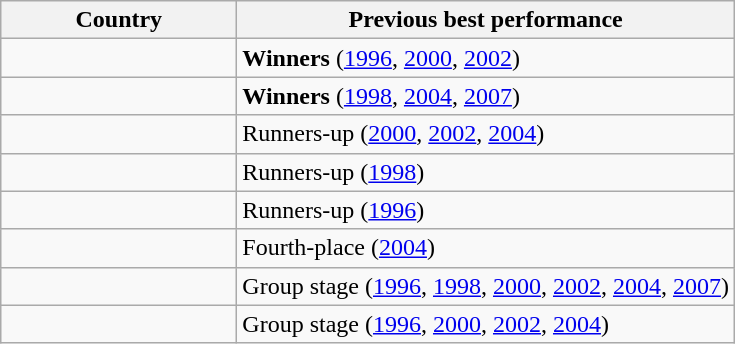<table class="wikitable sortable" style="text-align: left;">
<tr>
<th style="width:150px;">Country</th>
<th>Previous best performance</th>
</tr>
<tr>
<td></td>
<td><strong>Winners</strong> (<a href='#'>1996</a>, <a href='#'>2000</a>, <a href='#'>2002</a>)</td>
</tr>
<tr>
<td></td>
<td><strong>Winners</strong> (<a href='#'>1998</a>, <a href='#'>2004</a>, <a href='#'>2007</a>)</td>
</tr>
<tr>
<td></td>
<td>Runners-up (<a href='#'>2000</a>, <a href='#'>2002</a>, <a href='#'>2004</a>)</td>
</tr>
<tr>
<td></td>
<td>Runners-up (<a href='#'>1998</a>)</td>
</tr>
<tr>
<td></td>
<td>Runners-up (<a href='#'>1996</a>)</td>
</tr>
<tr>
<td></td>
<td>Fourth-place (<a href='#'>2004</a>)</td>
</tr>
<tr>
<td></td>
<td>Group stage (<a href='#'>1996</a>, <a href='#'>1998</a>, <a href='#'>2000</a>, <a href='#'>2002</a>, <a href='#'>2004</a>, <a href='#'>2007</a>)</td>
</tr>
<tr>
<td></td>
<td>Group stage (<a href='#'>1996</a>, <a href='#'>2000</a>, <a href='#'>2002</a>, <a href='#'>2004</a>)</td>
</tr>
</table>
